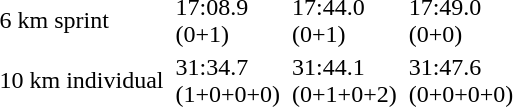<table>
<tr>
<td>6 km sprint</td>
<td></td>
<td>17:08.9<br>(0+1)</td>
<td></td>
<td>17:44.0<br>(0+1)</td>
<td></td>
<td>17:49.0<br>(0+0)</td>
</tr>
<tr>
<td>10 km individual</td>
<td></td>
<td>31:34.7<br>(1+0+0+0)</td>
<td></td>
<td>31:44.1<br>(0+1+0+2)</td>
<td></td>
<td>31:47.6<br>(0+0+0+0)</td>
</tr>
</table>
